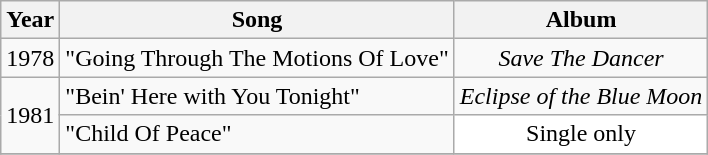<table class="wikitable" style="text-align:center;">
<tr>
<th>Year</th>
<th>Song</th>
<th>Album</th>
</tr>
<tr>
<td>1978</td>
<td style="text-align:left;">"Going Through The Motions Of Love"</td>
<td><em>Save The Dancer</em></td>
</tr>
<tr>
<td rowspan="2">1981</td>
<td style="text-align:left;">"Bein' Here with You Tonight"</td>
<td><em>Eclipse of the Blue Moon</em></td>
</tr>
<tr>
<td style="text-align:left;">"Child Of Peace"</td>
<td style="background-color:white;">Single only</td>
</tr>
<tr>
</tr>
</table>
